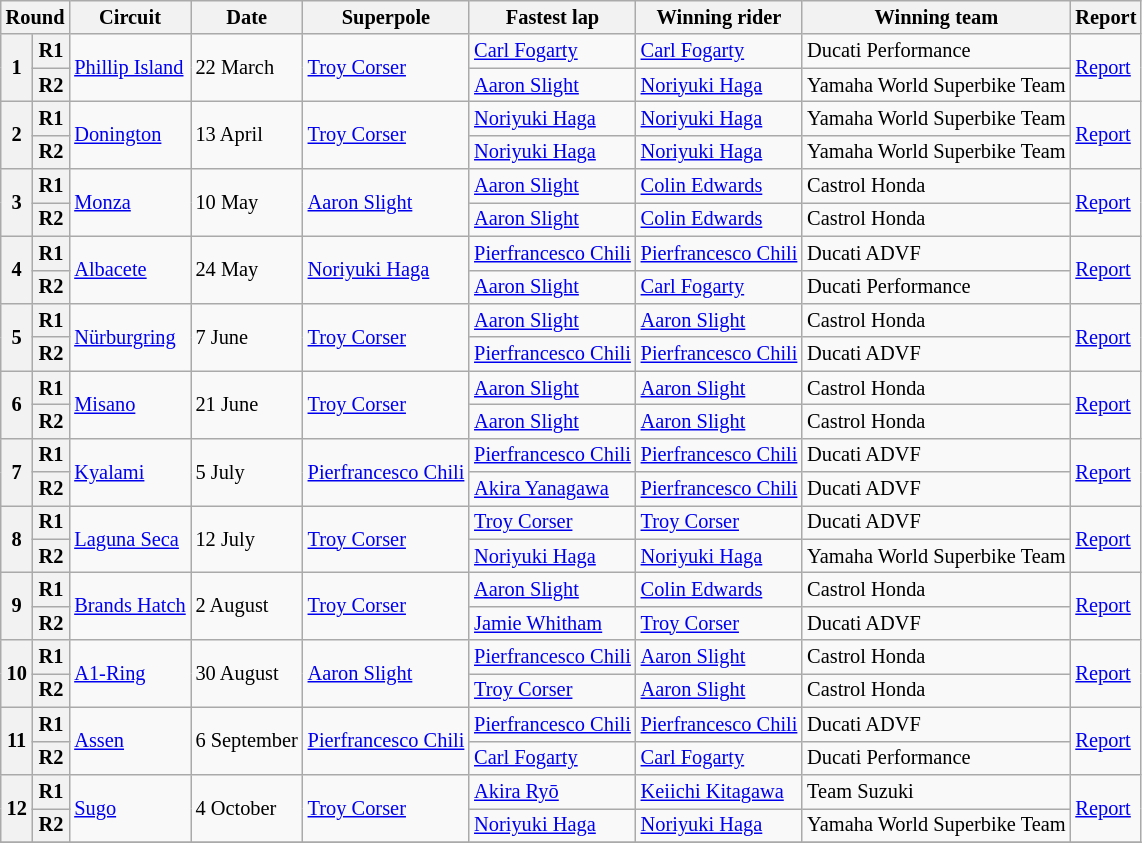<table class="wikitable" style="font-size: 85%">
<tr>
<th colspan=2>Round</th>
<th>Circuit</th>
<th>Date</th>
<th>Superpole</th>
<th>Fastest lap</th>
<th>Winning rider</th>
<th>Winning team</th>
<th>Report</th>
</tr>
<tr>
<th rowspan=2>1</th>
<th>R1</th>
<td rowspan=2> <a href='#'>Phillip Island</a></td>
<td rowspan=2>22 March</td>
<td rowspan=2> <a href='#'>Troy Corser</a></td>
<td> <a href='#'>Carl Fogarty</a></td>
<td> <a href='#'>Carl Fogarty</a></td>
<td>Ducati Performance</td>
<td rowspan=2><a href='#'>Report</a></td>
</tr>
<tr>
<th>R2</th>
<td> <a href='#'>Aaron Slight</a></td>
<td> <a href='#'>Noriyuki Haga</a></td>
<td>Yamaha World Superbike Team</td>
</tr>
<tr>
<th rowspan=2>2</th>
<th>R1</th>
<td rowspan=2> <a href='#'>Donington</a></td>
<td rowspan=2>13 April</td>
<td rowspan=2> <a href='#'>Troy Corser</a></td>
<td> <a href='#'>Noriyuki Haga</a></td>
<td> <a href='#'>Noriyuki Haga</a></td>
<td>Yamaha World Superbike Team</td>
<td rowspan=2><a href='#'>Report</a></td>
</tr>
<tr>
<th>R2</th>
<td> <a href='#'>Noriyuki Haga</a></td>
<td> <a href='#'>Noriyuki Haga</a></td>
<td>Yamaha World Superbike Team</td>
</tr>
<tr>
<th rowspan=2>3</th>
<th>R1</th>
<td rowspan=2> <a href='#'>Monza</a></td>
<td rowspan=2>10 May</td>
<td rowspan=2> <a href='#'>Aaron Slight</a></td>
<td> <a href='#'>Aaron Slight</a></td>
<td> <a href='#'>Colin Edwards</a></td>
<td>Castrol Honda</td>
<td rowspan=2><a href='#'>Report</a></td>
</tr>
<tr>
<th>R2</th>
<td> <a href='#'>Aaron Slight</a></td>
<td> <a href='#'>Colin Edwards</a></td>
<td>Castrol Honda</td>
</tr>
<tr>
<th rowspan=2>4</th>
<th>R1</th>
<td rowspan=2> <a href='#'>Albacete</a></td>
<td rowspan=2>24 May</td>
<td rowspan=2> <a href='#'>Noriyuki Haga</a></td>
<td> <a href='#'>Pierfrancesco Chili</a></td>
<td> <a href='#'>Pierfrancesco Chili</a></td>
<td>Ducati ADVF</td>
<td rowspan=2><a href='#'>Report</a></td>
</tr>
<tr>
<th>R2</th>
<td> <a href='#'>Aaron Slight</a></td>
<td> <a href='#'>Carl Fogarty</a></td>
<td>Ducati Performance</td>
</tr>
<tr>
<th rowspan=2>5</th>
<th>R1</th>
<td rowspan=2> <a href='#'>Nürburgring</a></td>
<td rowspan=2>7 June</td>
<td rowspan=2> <a href='#'>Troy Corser</a></td>
<td> <a href='#'>Aaron Slight</a></td>
<td> <a href='#'>Aaron Slight</a></td>
<td>Castrol Honda</td>
<td rowspan=2><a href='#'>Report</a></td>
</tr>
<tr>
<th>R2</th>
<td> <a href='#'>Pierfrancesco Chili</a></td>
<td> <a href='#'>Pierfrancesco Chili</a></td>
<td>Ducati ADVF</td>
</tr>
<tr>
<th rowspan=2>6</th>
<th>R1</th>
<td rowspan=2> <a href='#'>Misano</a></td>
<td rowspan=2>21 June</td>
<td rowspan=2> <a href='#'>Troy Corser</a></td>
<td> <a href='#'>Aaron Slight</a></td>
<td> <a href='#'>Aaron Slight</a></td>
<td>Castrol Honda</td>
<td rowspan=2><a href='#'>Report</a></td>
</tr>
<tr>
<th>R2</th>
<td> <a href='#'>Aaron Slight</a></td>
<td> <a href='#'>Aaron Slight</a></td>
<td>Castrol Honda</td>
</tr>
<tr>
<th rowspan=2>7</th>
<th>R1</th>
<td rowspan=2> <a href='#'>Kyalami</a></td>
<td rowspan=2>5 July</td>
<td rowspan=2> <a href='#'>Pierfrancesco Chili</a></td>
<td> <a href='#'>Pierfrancesco Chili</a></td>
<td> <a href='#'>Pierfrancesco Chili</a></td>
<td>Ducati ADVF</td>
<td rowspan=2><a href='#'>Report</a></td>
</tr>
<tr>
<th>R2</th>
<td> <a href='#'>Akira Yanagawa</a></td>
<td> <a href='#'>Pierfrancesco Chili</a></td>
<td>Ducati ADVF</td>
</tr>
<tr>
<th rowspan=2>8</th>
<th>R1</th>
<td rowspan=2> <a href='#'>Laguna Seca</a></td>
<td rowspan=2>12 July</td>
<td rowspan=2> <a href='#'>Troy Corser</a></td>
<td> <a href='#'>Troy Corser</a></td>
<td> <a href='#'>Troy Corser</a></td>
<td>Ducati ADVF</td>
<td rowspan=2><a href='#'>Report</a></td>
</tr>
<tr>
<th>R2</th>
<td> <a href='#'>Noriyuki Haga</a></td>
<td> <a href='#'>Noriyuki Haga</a></td>
<td>Yamaha World Superbike Team</td>
</tr>
<tr>
<th rowspan=2>9</th>
<th>R1</th>
<td rowspan=2> <a href='#'>Brands Hatch</a></td>
<td rowspan=2>2 August</td>
<td rowspan=2> <a href='#'>Troy Corser</a></td>
<td> <a href='#'>Aaron Slight</a></td>
<td> <a href='#'>Colin Edwards</a></td>
<td>Castrol Honda</td>
<td rowspan=2><a href='#'>Report</a></td>
</tr>
<tr>
<th>R2</th>
<td> <a href='#'>Jamie Whitham</a></td>
<td> <a href='#'>Troy Corser</a></td>
<td>Ducati ADVF</td>
</tr>
<tr>
<th rowspan=2>10</th>
<th>R1</th>
<td rowspan=2> <a href='#'>A1-Ring</a></td>
<td rowspan=2>30 August</td>
<td rowspan=2> <a href='#'>Aaron Slight</a></td>
<td> <a href='#'>Pierfrancesco Chili</a></td>
<td> <a href='#'>Aaron Slight</a></td>
<td>Castrol Honda</td>
<td rowspan=2><a href='#'>Report</a></td>
</tr>
<tr>
<th>R2</th>
<td> <a href='#'>Troy Corser</a></td>
<td> <a href='#'>Aaron Slight</a></td>
<td>Castrol Honda</td>
</tr>
<tr>
<th rowspan=2>11</th>
<th>R1</th>
<td rowspan=2> <a href='#'>Assen</a></td>
<td rowspan=2>6 September</td>
<td rowspan=2> <a href='#'>Pierfrancesco Chili</a></td>
<td> <a href='#'>Pierfrancesco Chili</a></td>
<td> <a href='#'>Pierfrancesco Chili</a></td>
<td>Ducati ADVF</td>
<td rowspan=2><a href='#'>Report</a></td>
</tr>
<tr>
<th>R2</th>
<td> <a href='#'>Carl Fogarty</a></td>
<td> <a href='#'>Carl Fogarty</a></td>
<td>Ducati Performance</td>
</tr>
<tr>
<th rowspan=2>12</th>
<th>R1</th>
<td rowspan=2> <a href='#'>Sugo</a></td>
<td rowspan=2>4 October</td>
<td rowspan=2> <a href='#'>Troy Corser</a></td>
<td> <a href='#'>Akira Ryō</a></td>
<td> <a href='#'>Keiichi Kitagawa</a></td>
<td>Team Suzuki</td>
<td rowspan=2><a href='#'>Report</a></td>
</tr>
<tr>
<th>R2</th>
<td> <a href='#'>Noriyuki Haga</a></td>
<td> <a href='#'>Noriyuki Haga</a></td>
<td>Yamaha World Superbike Team</td>
</tr>
<tr>
</tr>
</table>
